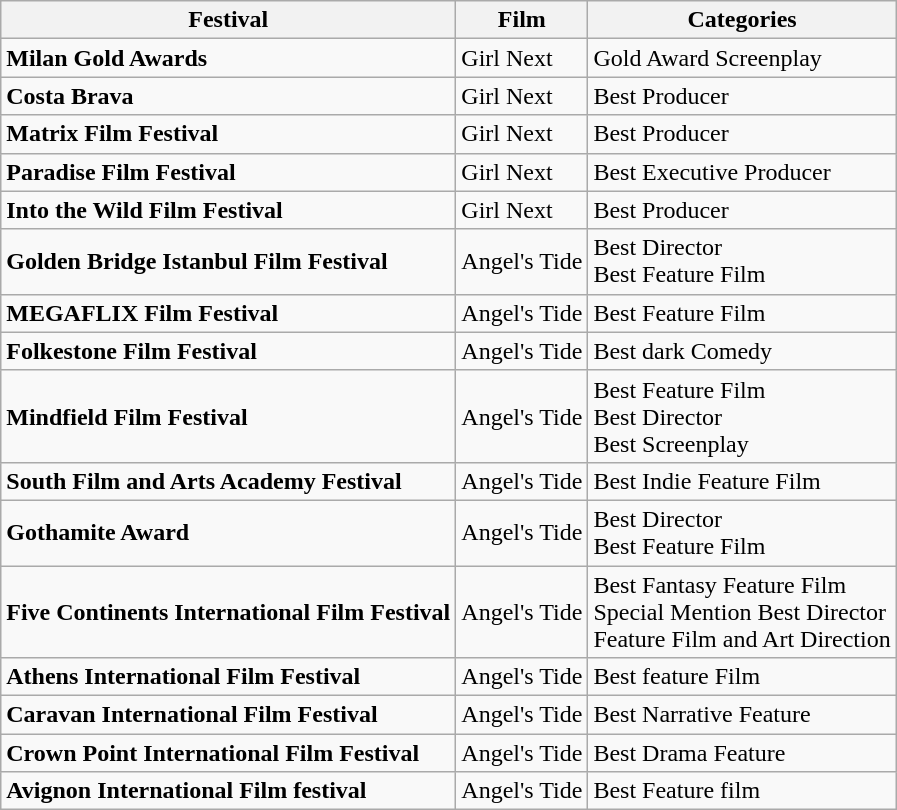<table class="wikitable">
<tr>
<th>Festival</th>
<th>Film</th>
<th>Categories</th>
</tr>
<tr>
<td><strong>Milan Gold Awards</strong></td>
<td>Girl Next</td>
<td>Gold Award Screenplay</td>
</tr>
<tr>
<td><strong>Costa Brava</strong></td>
<td>Girl Next</td>
<td>Best Producer</td>
</tr>
<tr>
<td><strong>Matrix Film Festival</strong></td>
<td>Girl Next</td>
<td>Best Producer</td>
</tr>
<tr>
<td><strong>Paradise Film Festival</strong></td>
<td>Girl Next</td>
<td>Best Executive Producer</td>
</tr>
<tr>
<td><strong>Into the Wild Film Festival</strong></td>
<td>Girl Next</td>
<td>Best Producer</td>
</tr>
<tr>
<td><strong>Golden Bridge Istanbul Film Festival</strong></td>
<td>Angel's Tide</td>
<td>Best Director<br>Best Feature Film</td>
</tr>
<tr>
<td><strong>MEGAFLIX Film Festival</strong></td>
<td>Angel's Tide</td>
<td>Best Feature Film</td>
</tr>
<tr>
<td><strong>Folkestone Film Festival</strong></td>
<td>Angel's Tide</td>
<td>Best dark Comedy</td>
</tr>
<tr>
<td><strong>Mindfield Film Festival</strong></td>
<td>Angel's Tide</td>
<td>Best Feature Film<br>Best Director<br>Best Screenplay</td>
</tr>
<tr>
<td><strong>South Film and Arts Academy Festival</strong></td>
<td>Angel's Tide</td>
<td>Best Indie Feature Film</td>
</tr>
<tr>
<td><strong>Gothamite Award</strong></td>
<td>Angel's Tide</td>
<td>Best Director<br>Best Feature Film</td>
</tr>
<tr>
<td><strong>Five Continents International Film Festival</strong></td>
<td>Angel's Tide</td>
<td>Best Fantasy Feature Film<br>Special Mention Best Director<br>Feature Film and Art Direction</td>
</tr>
<tr>
<td><strong>Athens International Film Festival</strong></td>
<td>Angel's Tide</td>
<td>Best feature Film</td>
</tr>
<tr>
<td><strong>Caravan International Film Festival</strong></td>
<td>Angel's Tide</td>
<td>Best Narrative Feature</td>
</tr>
<tr>
<td><strong>Crown Point International Film Festival</strong></td>
<td>Angel's Tide</td>
<td>Best Drama Feature</td>
</tr>
<tr>
<td><strong>Avignon International Film festival</strong></td>
<td>Angel's Tide</td>
<td>Best Feature film</td>
</tr>
</table>
